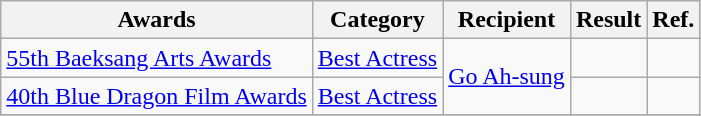<table class="wikitable">
<tr>
<th>Awards</th>
<th>Category</th>
<th>Recipient</th>
<th>Result</th>
<th>Ref.</th>
</tr>
<tr>
<td><a href='#'>55th Baeksang Arts Awards</a></td>
<td><a href='#'>Best Actress</a></td>
<td rowspan=2><a href='#'>Go Ah-sung</a></td>
<td></td>
<td></td>
</tr>
<tr>
<td><a href='#'>40th Blue Dragon Film Awards</a></td>
<td><a href='#'>Best Actress</a></td>
<td></td>
<td></td>
</tr>
<tr>
</tr>
</table>
